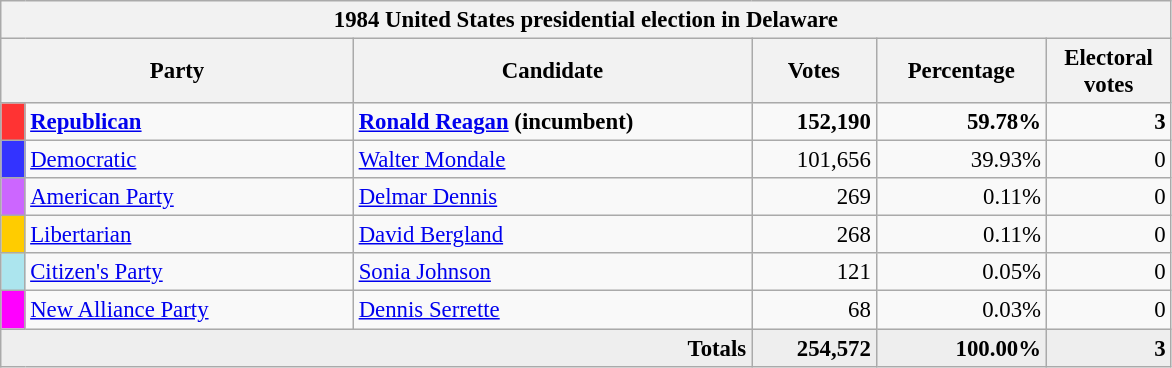<table class="wikitable" style="font-size: 95%;">
<tr>
<th colspan="6">1984 United States presidential election in Delaware</th>
</tr>
<tr>
<th colspan="2" style="width: 15em">Party</th>
<th style="width: 17em">Candidate</th>
<th style="width: 5em">Votes</th>
<th style="width: 7em">Percentage</th>
<th style="width: 5em">Electoral votes</th>
</tr>
<tr>
<th style="background:#f33; width:3px;"></th>
<td style="width: 130px"><strong><a href='#'>Republican</a></strong></td>
<td><strong><a href='#'>Ronald Reagan</a> (incumbent)</strong></td>
<td style="text-align:right;"><strong>152,190</strong></td>
<td style="text-align:right;"><strong>59.78%</strong></td>
<td style="text-align:right;"><strong>3</strong></td>
</tr>
<tr>
<th style="background:#33f; width:3px;"></th>
<td style="width: 130px"><a href='#'>Democratic</a></td>
<td><a href='#'>Walter Mondale</a></td>
<td style="text-align:right;">101,656</td>
<td style="text-align:right;">39.93%</td>
<td style="text-align:right;">0</td>
</tr>
<tr>
<th style="background:#CC66FF; width:3px;"></th>
<td style="width: 130px"><a href='#'>American Party</a></td>
<td><a href='#'>Delmar Dennis</a></td>
<td style="text-align:right;">269</td>
<td style="text-align:right;">0.11%</td>
<td style="text-align:right;">0</td>
</tr>
<tr>
<th style="background:#FFCC00; width:3px;"></th>
<td style="width: 130px"><a href='#'>Libertarian</a></td>
<td><a href='#'>David Bergland</a></td>
<td style="text-align:right;">268</td>
<td style="text-align:right;">0.11%</td>
<td style="text-align:right;">0</td>
</tr>
<tr>
<th style="background: #ACE5EE; width:3px;"></th>
<td style="width: 130px"><a href='#'>Citizen's Party</a></td>
<td><a href='#'>Sonia Johnson</a></td>
<td style="text-align:right;">121</td>
<td style="text-align:right;">0.05%</td>
<td style="text-align:right;">0</td>
</tr>
<tr>
<th style="background: #FF00FF; width:3px;"></th>
<td style="width: 130px"><a href='#'>New Alliance Party</a></td>
<td><a href='#'>Dennis Serrette</a></td>
<td style="text-align:right;">68</td>
<td style="text-align:right;">0.03%</td>
<td style="text-align:right;">0</td>
</tr>
<tr style="background:#eee; text-align:right;">
<td colspan="3"><strong>Totals</strong></td>
<td><strong>254,572</strong></td>
<td><strong>100.00%</strong></td>
<td><strong>3</strong></td>
</tr>
</table>
